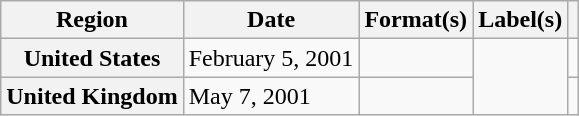<table class="wikitable plainrowheaders">
<tr>
<th scope="col">Region</th>
<th scope="col">Date</th>
<th scope="col">Format(s)</th>
<th scope="col">Label(s)</th>
<th scope="col"></th>
</tr>
<tr>
<th scope="row">United States</th>
<td>February 5, 2001</td>
<td></td>
<td rowspan="2"></td>
<td></td>
</tr>
<tr>
<th scope="row">United Kingdom</th>
<td>May 7, 2001</td>
<td></td>
<td></td>
</tr>
</table>
